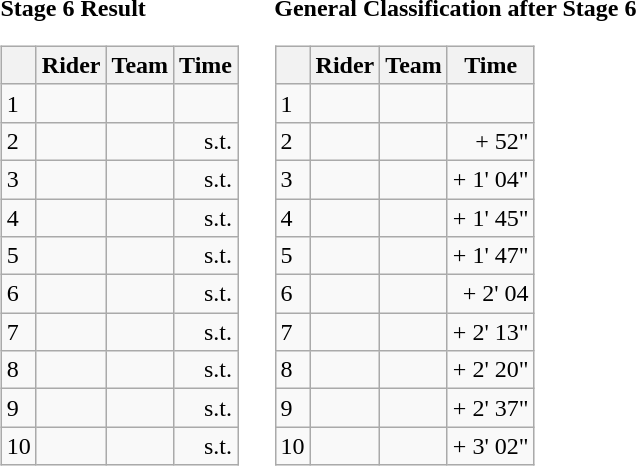<table>
<tr>
<td><strong>Stage 6 Result</strong><br><table class="wikitable">
<tr>
<th></th>
<th>Rider</th>
<th>Team</th>
<th>Time</th>
</tr>
<tr>
<td>1</td>
<td></td>
<td></td>
<td align="right"></td>
</tr>
<tr>
<td>2</td>
<td></td>
<td></td>
<td align="right">s.t.</td>
</tr>
<tr>
<td>3</td>
<td></td>
<td></td>
<td align="right">s.t.</td>
</tr>
<tr>
<td>4</td>
<td></td>
<td></td>
<td align="right">s.t.</td>
</tr>
<tr>
<td>5</td>
<td></td>
<td></td>
<td align="right">s.t.</td>
</tr>
<tr>
<td>6</td>
<td></td>
<td></td>
<td align="right">s.t.</td>
</tr>
<tr>
<td>7</td>
<td></td>
<td></td>
<td align="right">s.t.</td>
</tr>
<tr>
<td>8</td>
<td></td>
<td></td>
<td align="right">s.t.</td>
</tr>
<tr>
<td>9</td>
<td></td>
<td></td>
<td align="right">s.t.</td>
</tr>
<tr>
<td>10</td>
<td></td>
<td></td>
<td align="right">s.t.</td>
</tr>
</table>
</td>
<td></td>
<td><strong>General Classification after Stage 6</strong><br><table class="wikitable">
<tr>
<th></th>
<th>Rider</th>
<th>Team</th>
<th>Time</th>
</tr>
<tr>
<td>1</td>
<td>   </td>
<td></td>
<td align="right"></td>
</tr>
<tr>
<td>2</td>
<td></td>
<td></td>
<td align="right">+ 52"</td>
</tr>
<tr>
<td>3</td>
<td></td>
<td></td>
<td align="right">+ 1' 04"</td>
</tr>
<tr>
<td>4</td>
<td></td>
<td></td>
<td align="right">+ 1' 45"</td>
</tr>
<tr>
<td>5</td>
<td></td>
<td></td>
<td align="right">+ 1' 47"</td>
</tr>
<tr>
<td>6</td>
<td></td>
<td></td>
<td align="right">+ 2' 04</td>
</tr>
<tr>
<td>7</td>
<td></td>
<td></td>
<td align="right">+ 2' 13"</td>
</tr>
<tr>
<td>8</td>
<td> </td>
<td></td>
<td align="right">+ 2' 20"</td>
</tr>
<tr>
<td>9</td>
<td></td>
<td></td>
<td align="right">+ 2' 37"</td>
</tr>
<tr>
<td>10</td>
<td></td>
<td></td>
<td align="right">+ 3' 02"</td>
</tr>
</table>
</td>
</tr>
</table>
